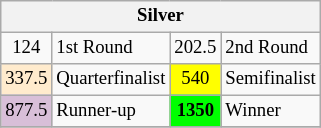<table class="wikitable" style="font-size:78%;">
<tr>
<th colspan=4 style="background:#f2f2f2;">Silver</th>
</tr>
<tr>
<td align="center">124</td>
<td>1st Round</td>
<td align="center">202.5</td>
<td>2nd Round</td>
</tr>
<tr>
<td align="center" style="background:#ffebcd;">337.5</td>
<td>Quarterfinalist</td>
<td align="center" style="background:#ffff00;">540</td>
<td>Semifinalist</td>
</tr>
<tr>
<td align="center" style="background:#D8BFD8;">877.5</td>
<td>Runner-up</td>
<td align="center" style="background:#00ff00;font-weight:bold;">1350</td>
<td>Winner</td>
</tr>
<tr>
</tr>
</table>
